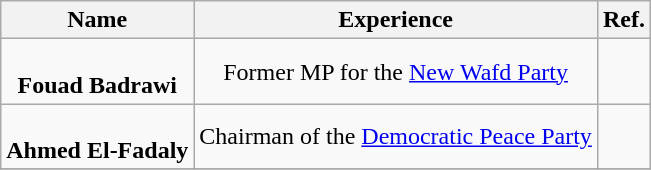<table class="wikitable sortable" style="text-align:center;">
<tr>
<th scope="col">Name</th>
<th scope="col" class="unsortable">Experience</th>
<th scope="col">Ref.</th>
</tr>
<tr>
<td scope="row" data-sort-value="Badrawi, Fouad"><br><strong>Fouad Badrawi</strong></td>
<td>Former MP for the <a href='#'>New Wafd Party</a></td>
<td></td>
</tr>
<tr>
<td><br><strong>Ahmed El-Fadaly</strong></td>
<td>Chairman of the <a href='#'>Democratic Peace Party</a></td>
<td></td>
</tr>
<tr>
</tr>
</table>
